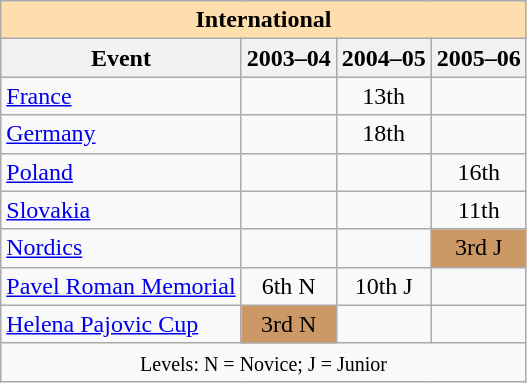<table class="wikitable" style="text-align:center">
<tr>
<th style="background-color: #ffdead; " colspan=4 align=center>International</th>
</tr>
<tr>
<th>Event</th>
<th>2003–04</th>
<th>2004–05</th>
<th>2005–06</th>
</tr>
<tr>
<td align=left> <a href='#'>France</a></td>
<td></td>
<td>13th</td>
<td></td>
</tr>
<tr>
<td align=left> <a href='#'>Germany</a></td>
<td></td>
<td>18th</td>
<td></td>
</tr>
<tr>
<td align=left> <a href='#'>Poland</a></td>
<td></td>
<td></td>
<td>16th</td>
</tr>
<tr>
<td align=left> <a href='#'>Slovakia</a></td>
<td></td>
<td></td>
<td>11th</td>
</tr>
<tr>
<td align=left><a href='#'>Nordics</a></td>
<td></td>
<td></td>
<td bgcolor=cc9966>3rd J</td>
</tr>
<tr>
<td align=left><a href='#'>Pavel Roman Memorial</a></td>
<td>6th N</td>
<td>10th J</td>
<td></td>
</tr>
<tr>
<td align=left><a href='#'>Helena Pajovic Cup</a></td>
<td bgcolor=cc9966>3rd N</td>
<td></td>
<td></td>
</tr>
<tr>
<td colspan=4 align=center><small> Levels: N = Novice; J = Junior </small></td>
</tr>
</table>
